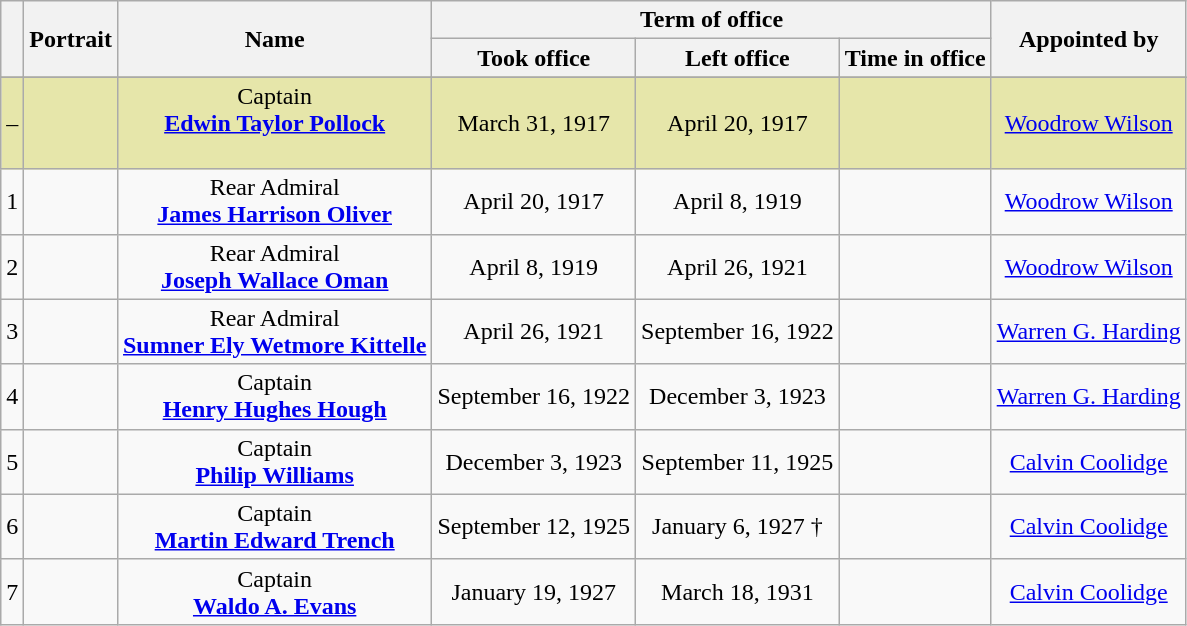<table class="wikitable" style="text-align:center">
<tr>
<th rowspan=2></th>
<th rowspan=2>Portrait</th>
<th rowspan=2>Name<br></th>
<th colspan=3>Term of office</th>
<th rowspan=2>Appointed by</th>
</tr>
<tr>
<th>Took office</th>
<th>Left office</th>
<th>Time in office</th>
</tr>
<tr>
</tr>
<tr style="background:#e6e6aa;">
<td>–</td>
<td></td>
<td>Captain<br><strong><a href='#'>Edwin Taylor Pollock</a></strong><br> <br> </td>
<td>March 31, 1917</td>
<td>April 20, 1917</td>
<td></td>
<td><a href='#'>Woodrow Wilson</a></td>
</tr>
<tr>
<td>1</td>
<td></td>
<td>Rear Admiral<br><strong><a href='#'>James Harrison Oliver</a></strong><br></td>
<td>April 20, 1917</td>
<td>April 8, 1919</td>
<td></td>
<td><a href='#'>Woodrow Wilson</a></td>
</tr>
<tr>
<td>2</td>
<td></td>
<td>Rear Admiral<br><strong><a href='#'>Joseph Wallace Oman</a></strong><br></td>
<td>April 8, 1919</td>
<td>April 26, 1921</td>
<td></td>
<td><a href='#'>Woodrow Wilson</a></td>
</tr>
<tr>
<td>3</td>
<td></td>
<td>Rear Admiral<br><strong><a href='#'>Sumner Ely Wetmore Kittelle</a></strong><br></td>
<td>April 26, 1921</td>
<td>September 16, 1922</td>
<td></td>
<td><a href='#'>Warren G. Harding</a></td>
</tr>
<tr>
<td>4</td>
<td></td>
<td>Captain<br><strong><a href='#'>Henry Hughes Hough</a></strong><br></td>
<td>September 16, 1922</td>
<td>December 3, 1923</td>
<td></td>
<td><a href='#'>Warren G. Harding</a></td>
</tr>
<tr>
<td>5</td>
<td></td>
<td>Captain<br><strong><a href='#'>Philip Williams</a></strong><br></td>
<td>December 3, 1923</td>
<td>September 11, 1925</td>
<td></td>
<td><a href='#'>Calvin Coolidge</a></td>
</tr>
<tr>
<td>6</td>
<td></td>
<td>Captain<br><strong><a href='#'>Martin Edward Trench</a></strong><br></td>
<td>September 12, 1925</td>
<td>January 6, 1927 †</td>
<td></td>
<td><a href='#'>Calvin Coolidge</a></td>
</tr>
<tr>
<td>7</td>
<td></td>
<td>Captain<br><strong><a href='#'>Waldo A. Evans</a></strong><br></td>
<td>January 19, 1927</td>
<td>March 18, 1931</td>
<td></td>
<td><a href='#'>Calvin Coolidge</a></td>
</tr>
</table>
